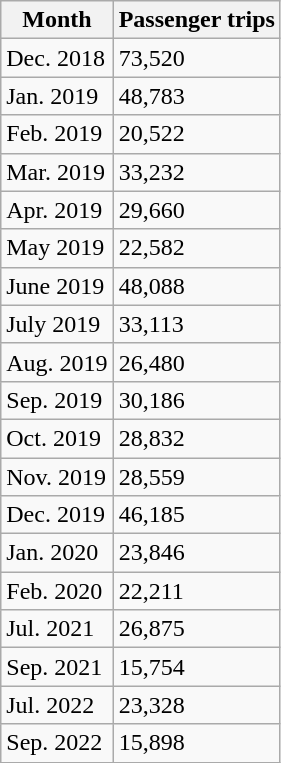<table class="wikitable">
<tr>
<th>Month</th>
<th>Passenger trips</th>
</tr>
<tr>
<td>Dec. 2018</td>
<td>73,520</td>
</tr>
<tr>
<td>Jan. 2019</td>
<td>48,783</td>
</tr>
<tr>
<td>Feb. 2019</td>
<td>20,522</td>
</tr>
<tr>
<td>Mar. 2019</td>
<td>33,232</td>
</tr>
<tr>
<td>Apr. 2019</td>
<td>29,660</td>
</tr>
<tr>
<td>May 2019</td>
<td>22,582</td>
</tr>
<tr>
<td>June 2019</td>
<td>48,088</td>
</tr>
<tr>
<td>July 2019</td>
<td>33,113</td>
</tr>
<tr>
<td>Aug. 2019</td>
<td>26,480</td>
</tr>
<tr>
<td>Sep. 2019</td>
<td>30,186</td>
</tr>
<tr>
<td>Oct. 2019</td>
<td>28,832</td>
</tr>
<tr>
<td>Nov. 2019</td>
<td>28,559</td>
</tr>
<tr>
<td>Dec. 2019</td>
<td>46,185</td>
</tr>
<tr>
<td>Jan. 2020</td>
<td>23,846</td>
</tr>
<tr>
<td>Feb. 2020</td>
<td>22,211</td>
</tr>
<tr>
<td>Jul. 2021</td>
<td>26,875</td>
</tr>
<tr>
<td>Sep. 2021</td>
<td>15,754</td>
</tr>
<tr>
<td>Jul. 2022</td>
<td>23,328</td>
</tr>
<tr>
<td>Sep. 2022</td>
<td>15,898</td>
</tr>
</table>
